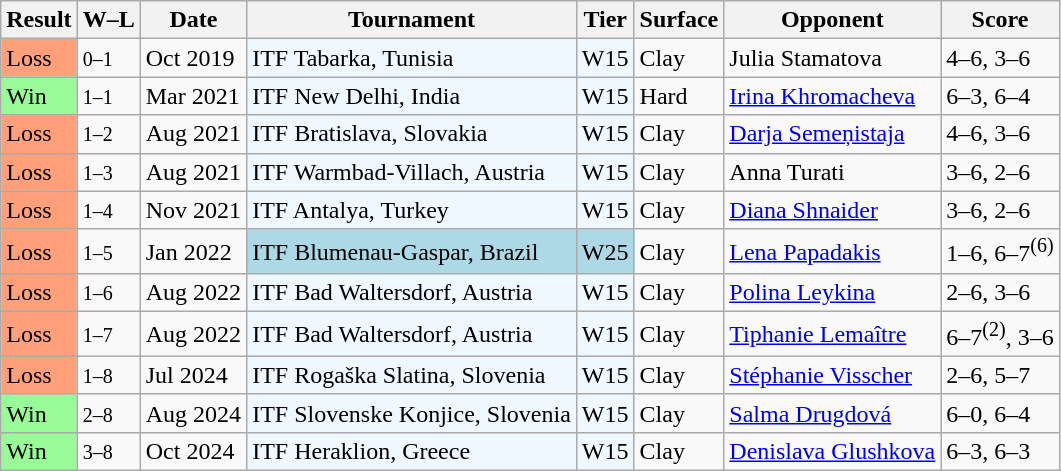<table class="sortable wikitable">
<tr>
<th>Result</th>
<th class="unsortable">W–L</th>
<th>Date</th>
<th>Tournament</th>
<th>Tier</th>
<th>Surface</th>
<th>Opponent</th>
<th class="unsortable">Score</th>
</tr>
<tr>
<td style="background:#ffa07a">Loss</td>
<td><small>0–1</small></td>
<td>Oct 2019</td>
<td style="background:#f0f8ff;">ITF Tabarka, Tunisia</td>
<td style="background:#f0f8ff;">W15</td>
<td>Clay</td>
<td> Julia Stamatova</td>
<td>4–6, 3–6</td>
</tr>
<tr>
<td style="background:#98fb98;">Win</td>
<td><small>1–1</small></td>
<td>Mar 2021</td>
<td style="background:#f0f8ff;">ITF New Delhi, India</td>
<td style="background:#f0f8ff;">W15</td>
<td>Hard</td>
<td> <a href='#'>Irina Khromacheva</a></td>
<td>6–3, 6–4</td>
</tr>
<tr>
<td style="background:#ffa07a">Loss</td>
<td><small>1–2</small></td>
<td>Aug 2021</td>
<td style="background:#f0f8ff;">ITF Bratislava, Slovakia</td>
<td style="background:#f0f8ff;">W15</td>
<td>Clay</td>
<td> <a href='#'>Darja Semeņistaja</a></td>
<td>4–6, 3–6</td>
</tr>
<tr>
<td style="background:#ffa07a">Loss</td>
<td><small>1–3</small></td>
<td>Aug 2021</td>
<td style="background:#f0f8ff;">ITF Warmbad-Villach, Austria</td>
<td style="background:#f0f8ff;">W15</td>
<td>Clay</td>
<td> Anna Turati</td>
<td>3–6, 2–6</td>
</tr>
<tr>
<td style="background:#ffa07a">Loss</td>
<td><small>1–4</small></td>
<td>Nov 2021</td>
<td style="background:#f0f8ff;">ITF Antalya, Turkey</td>
<td style="background:#f0f8ff;">W15</td>
<td>Clay</td>
<td> <a href='#'>Diana Shnaider</a></td>
<td>3–6, 2–6</td>
</tr>
<tr>
<td style="background:#ffa07a">Loss</td>
<td><small>1–5</small></td>
<td>Jan 2022</td>
<td style="background:lightblue;">ITF Blumenau-Gaspar, Brazil</td>
<td style="background:lightblue;">W25</td>
<td>Clay</td>
<td> <a href='#'>Lena Papadakis</a></td>
<td>1–6, 6–7<sup>(6)</sup></td>
</tr>
<tr>
<td style="background:#ffa07a">Loss</td>
<td><small>1–6</small></td>
<td>Aug 2022</td>
<td style="background:#f0f8ff;">ITF Bad Waltersdorf, Austria</td>
<td style="background:#f0f8ff;">W15</td>
<td>Clay</td>
<td> <a href='#'>Polina Leykina</a></td>
<td>2–6, 3–6</td>
</tr>
<tr>
<td style="background:#ffa07a">Loss</td>
<td><small>1–7</small></td>
<td>Aug 2022</td>
<td style="background:#f0f8ff;">ITF Bad Waltersdorf, Austria</td>
<td style="background:#f0f8ff;">W15</td>
<td>Clay</td>
<td> <a href='#'>Tiphanie Lemaître</a></td>
<td>6–7<sup>(2)</sup>, 3–6</td>
</tr>
<tr>
<td style="background:#ffa07a">Loss</td>
<td><small>1–8</small></td>
<td>Jul 2024</td>
<td style="background:#f0f8ff;">ITF Rogaška Slatina, Slovenia</td>
<td style="background:#f0f8ff;">W15</td>
<td>Clay</td>
<td> <a href='#'>Stéphanie Visscher</a></td>
<td>2–6, 5–7</td>
</tr>
<tr>
<td style="background:#98fb98;">Win</td>
<td><small>2–8</small></td>
<td>Aug 2024</td>
<td style="background:#f0f8ff;">ITF Slovenske Konjice, Slovenia</td>
<td style="background:#f0f8ff;">W15</td>
<td>Clay</td>
<td> <a href='#'>Salma Drugdová</a></td>
<td>6–0, 6–4</td>
</tr>
<tr>
<td style="background:#98fb98;">Win</td>
<td><small>3–8</small></td>
<td>Oct 2024</td>
<td style="background:#f0f8ff;">ITF Heraklion, Greece</td>
<td style="background:#f0f8ff;">W15</td>
<td>Clay</td>
<td> <a href='#'>Denislava Glushkova</a></td>
<td>6–3, 6–3</td>
</tr>
</table>
